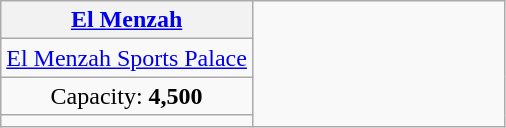<table class="wikitable floatright" style="text-align:center">
<tr>
<th width=50%><a href='#'>El Menzah</a></th>
<td width=50% rowspan=4></td>
</tr>
<tr>
<td><a href='#'>El Menzah Sports Palace</a></td>
</tr>
<tr>
<td>Capacity: <strong>4,500</strong></td>
</tr>
<tr>
<td></td>
</tr>
</table>
